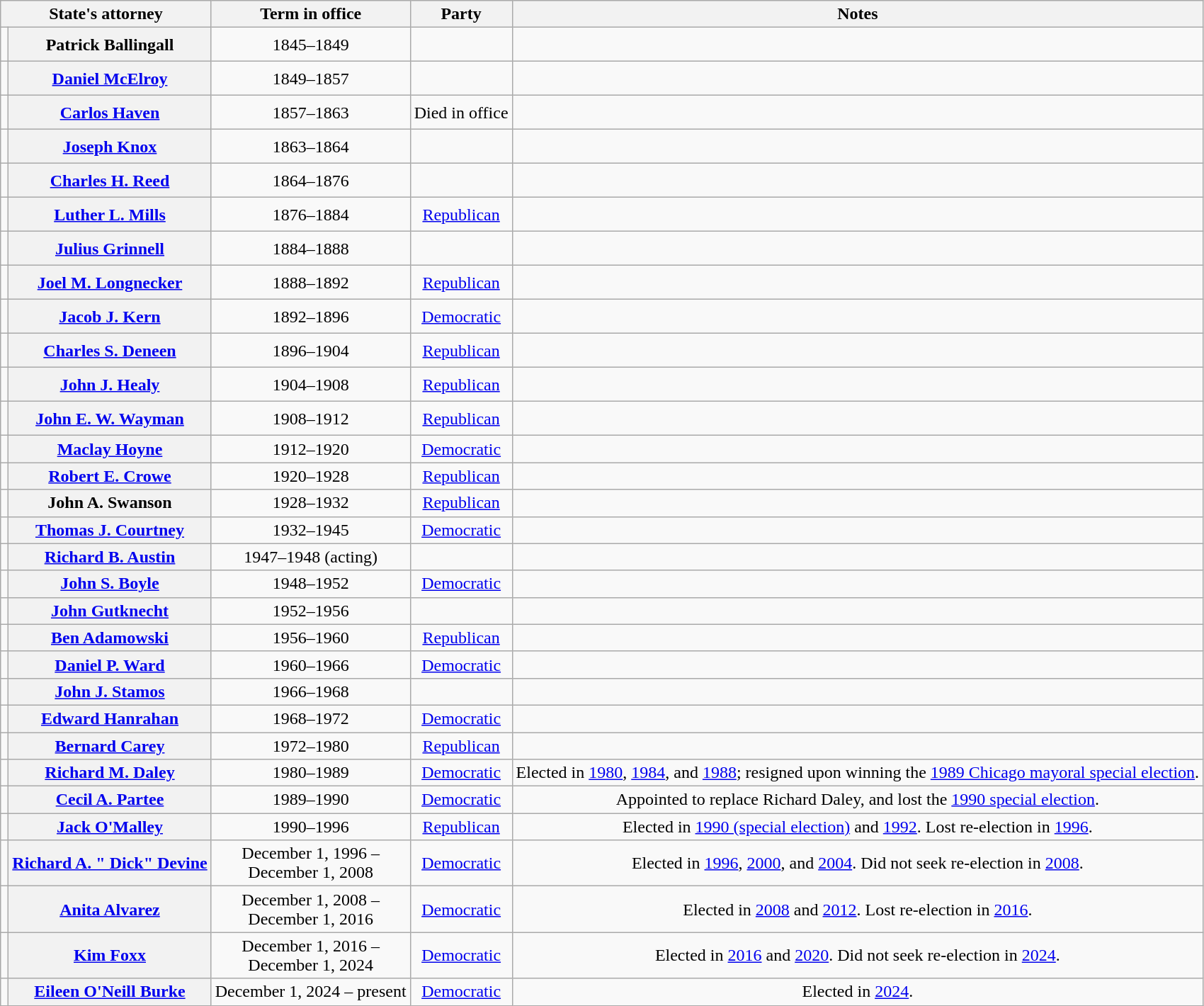<table class="wikitable sortable" style="text-align:center;">
<tr>
<th colspan="2">State's attorney</th>
<th scope="col">Term in office</th>
<th scope="col">Party</th>
<th scope="col">Notes</th>
</tr>
<tr style="height:2em;">
<td></td>
<th scope="row">Patrick Ballingall</th>
<td>1845–1849</td>
<td></td>
<td></td>
</tr>
<tr style="height:2em;">
<td></td>
<th scope="row"><a href='#'>Daniel McElroy</a></th>
<td>1849–1857</td>
<td></td>
<td></td>
</tr>
<tr style="height:2em;">
<td></td>
<th scope="row"><a href='#'>Carlos Haven</a></th>
<td>1857–1863</td>
<td>Died in office</td>
<td></td>
</tr>
<tr style="height:2em;">
<td></td>
<th scope="row"><a href='#'>Joseph Knox</a></th>
<td>1863–1864</td>
<td></td>
<td></td>
</tr>
<tr style="height:2em;">
<td></td>
<th scope="row"><a href='#'>Charles H. Reed</a></th>
<td>1864–1876</td>
<td></td>
<td></td>
</tr>
<tr style="height:2em;">
<td></td>
<th scope="row"><a href='#'>Luther L. Mills</a></th>
<td>1876–1884</td>
<td><a href='#'>Republican</a></td>
<td></td>
</tr>
<tr style="height:2em;">
<td></td>
<th scope="row"><a href='#'>Julius Grinnell</a></th>
<td>1884–1888</td>
<td></td>
<td></td>
</tr>
<tr style="height:2em;">
<td></td>
<th scope="row"><a href='#'>Joel M. Longnecker</a></th>
<td>1888–1892</td>
<td><a href='#'>Republican</a></td>
<td></td>
</tr>
<tr style="height:2em;">
<td></td>
<th scope="row"><a href='#'>Jacob J. Kern</a></th>
<td>1892–1896</td>
<td><a href='#'>Democratic</a></td>
<td></td>
</tr>
<tr style="height:2em;">
<td></td>
<th scope="row"><a href='#'>Charles S. Deneen</a></th>
<td>1896–1904</td>
<td><a href='#'>Republican</a></td>
<td></td>
</tr>
<tr style="height:2em;">
<td></td>
<th scope="row"><a href='#'>John J. Healy</a></th>
<td>1904–1908</td>
<td><a href='#'>Republican</a></td>
<td></td>
</tr>
<tr style="height:2em;">
<td></td>
<th scope="row"><a href='#'>John E. W. Wayman</a></th>
<td>1908–1912</td>
<td><a href='#'>Republican</a></td>
<td></td>
</tr>
<tr>
<td></td>
<th scope="row"><a href='#'>Maclay Hoyne</a></th>
<td>1912–1920</td>
<td><a href='#'>Democratic</a></td>
<td></td>
</tr>
<tr>
<td></td>
<th><a href='#'>Robert E. Crowe</a></th>
<td>1920–1928</td>
<td><a href='#'>Republican</a></td>
<td></td>
</tr>
<tr>
<td></td>
<th>John A. Swanson</th>
<td>1928–1932</td>
<td><a href='#'>Republican</a></td>
<td></td>
</tr>
<tr>
<td></td>
<th><a href='#'>Thomas J. Courtney</a></th>
<td>1932–1945</td>
<td><a href='#'>Democratic</a></td>
<td></td>
</tr>
<tr>
<td></td>
<th><a href='#'>Richard B. Austin</a></th>
<td>1947–1948 (acting)</td>
<td></td>
<td></td>
</tr>
<tr>
<td></td>
<th><a href='#'>John S. Boyle</a></th>
<td>1948–1952</td>
<td><a href='#'>Democratic</a></td>
<td></td>
</tr>
<tr>
<td></td>
<th><a href='#'>John Gutknecht</a></th>
<td>1952–1956</td>
<td></td>
<td></td>
</tr>
<tr>
<td></td>
<th><a href='#'>Ben Adamowski</a></th>
<td>1956–1960</td>
<td><a href='#'>Republican</a></td>
<td></td>
</tr>
<tr>
<td></td>
<th><a href='#'>Daniel P. Ward</a></th>
<td>1960–1966</td>
<td><a href='#'>Democratic</a></td>
<td></td>
</tr>
<tr>
<td></td>
<th><a href='#'>John J. Stamos</a></th>
<td>1966–1968</td>
<td></td>
<td></td>
</tr>
<tr>
<td></td>
<th><a href='#'>Edward Hanrahan</a></th>
<td>1968–1972</td>
<td><a href='#'>Democratic</a></td>
<td></td>
</tr>
<tr>
<td></td>
<th><a href='#'>Bernard Carey</a></th>
<td>1972–1980</td>
<td><a href='#'>Republican</a></td>
<td></td>
</tr>
<tr>
<td></td>
<th><a href='#'>Richard M. Daley</a></th>
<td>1980–1989</td>
<td><a href='#'>Democratic</a></td>
<td>Elected in <a href='#'>1980</a>, <a href='#'>1984</a>, and <a href='#'>1988</a>; resigned upon winning the <a href='#'>1989 Chicago mayoral special election</a>.</td>
</tr>
<tr>
<td></td>
<th><a href='#'>Cecil A. Partee</a></th>
<td>1989–1990</td>
<td><a href='#'>Democratic</a></td>
<td>Appointed to replace Richard Daley, and lost the <a href='#'>1990 special election</a>.</td>
</tr>
<tr>
<td></td>
<th><a href='#'>Jack O'Malley</a></th>
<td>1990–1996</td>
<td><a href='#'>Republican</a></td>
<td>Elected in <a href='#'>1990 (special election)</a> and <a href='#'>1992</a>. Lost re-election in <a href='#'>1996</a>.</td>
</tr>
<tr>
<td></td>
<th><a href='#'>Richard A. " Dick" Devine</a></th>
<td>December 1, 1996 –<br>December 1, 2008</td>
<td><a href='#'>Democratic</a></td>
<td>Elected in <a href='#'>1996</a>, <a href='#'>2000</a>, and <a href='#'>2004</a>. Did not seek re-election in <a href='#'>2008</a>.</td>
</tr>
<tr>
<td></td>
<th><a href='#'>Anita Alvarez</a></th>
<td>December 1, 2008 –<br>December 1, 2016</td>
<td><a href='#'>Democratic</a></td>
<td>Elected in <a href='#'>2008</a> and <a href='#'>2012</a>. Lost re-election in <a href='#'>2016</a>.</td>
</tr>
<tr>
<td></td>
<th><a href='#'>Kim Foxx</a></th>
<td>December 1, 2016 –<br>December 1, 2024</td>
<td><a href='#'>Democratic</a></td>
<td>Elected in <a href='#'>2016</a> and <a href='#'>2020</a>. Did not seek re-election in <a href='#'>2024</a>.</td>
</tr>
<tr>
<td></td>
<th><a href='#'>Eileen O'Neill Burke</a></th>
<td>December 1, 2024 – present</td>
<td><a href='#'>Democratic</a></td>
<td>Elected in <a href='#'>2024</a>.</td>
</tr>
</table>
